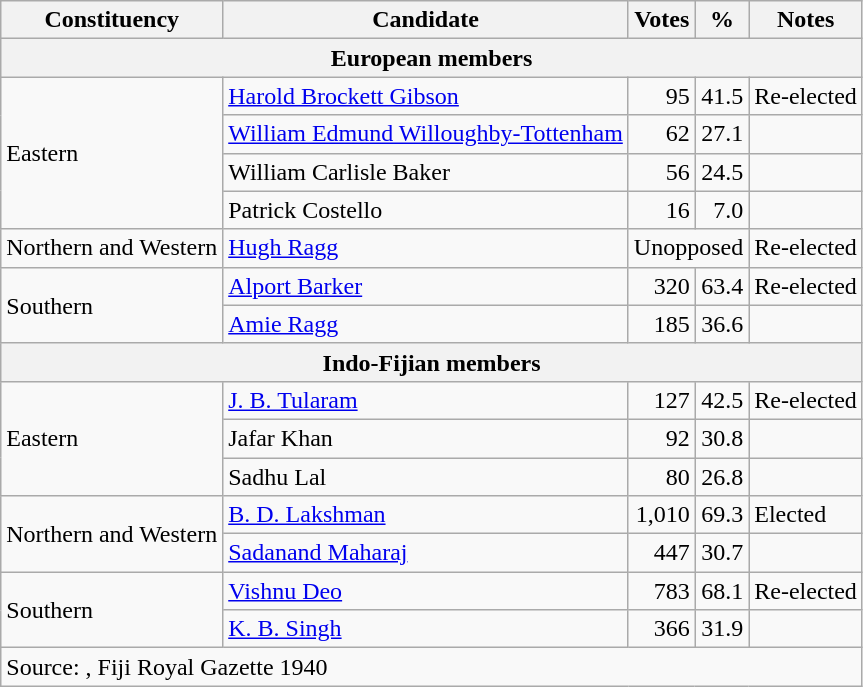<table class=wikitable style=text-align:right>
<tr>
<th>Constituency</th>
<th>Candidate</th>
<th>Votes</th>
<th>%</th>
<th>Notes</th>
</tr>
<tr>
<th colspan=5>European members</th>
</tr>
<tr>
<td align=left rowspan=4>Eastern</td>
<td align=left><a href='#'>Harold Brockett Gibson</a></td>
<td>95</td>
<td>41.5</td>
<td align=left>Re-elected</td>
</tr>
<tr>
<td align=left><a href='#'>William Edmund Willoughby-Tottenham</a></td>
<td>62</td>
<td>27.1</td>
<td></td>
</tr>
<tr>
<td align=left>William Carlisle Baker</td>
<td>56</td>
<td>24.5</td>
<td></td>
</tr>
<tr>
<td align=left>Patrick Costello</td>
<td>16</td>
<td>7.0</td>
<td></td>
</tr>
<tr>
<td align=left>Northern and Western</td>
<td align=left><a href='#'>Hugh Ragg</a></td>
<td colspan=2 align=center>Unopposed</td>
<td align=left>Re-elected</td>
</tr>
<tr>
<td align=left rowspan=2>Southern</td>
<td align=left><a href='#'>Alport Barker</a></td>
<td>320</td>
<td>63.4</td>
<td align=left>Re-elected</td>
</tr>
<tr>
<td align=left><a href='#'>Amie Ragg</a></td>
<td>185</td>
<td>36.6</td>
<td></td>
</tr>
<tr>
<th colspan=5>Indo-Fijian members</th>
</tr>
<tr>
<td align=left rowspan=3>Eastern</td>
<td align=left><a href='#'>J. B. Tularam</a></td>
<td>127</td>
<td>42.5</td>
<td align=left>Re-elected</td>
</tr>
<tr>
<td align=left>Jafar Khan</td>
<td>92</td>
<td>30.8</td>
<td></td>
</tr>
<tr>
<td align=left>Sadhu Lal</td>
<td>80</td>
<td>26.8</td>
<td></td>
</tr>
<tr>
<td align=left rowspan=2>Northern and Western</td>
<td align=left><a href='#'>B. D. Lakshman</a></td>
<td>1,010</td>
<td>69.3</td>
<td align=left>Elected</td>
</tr>
<tr>
<td align=left><a href='#'>Sadanand Maharaj</a></td>
<td>447</td>
<td>30.7</td>
<td></td>
</tr>
<tr>
<td align=left rowspan=2>Southern</td>
<td align=left><a href='#'>Vishnu Deo</a></td>
<td>783</td>
<td>68.1</td>
<td align=left>Re-elected</td>
</tr>
<tr>
<td align=left><a href='#'>K. B. Singh</a></td>
<td>366</td>
<td>31.9</td>
<td></td>
</tr>
<tr>
<td align=left colspan=5>Source: , Fiji Royal Gazette 1940</td>
</tr>
</table>
